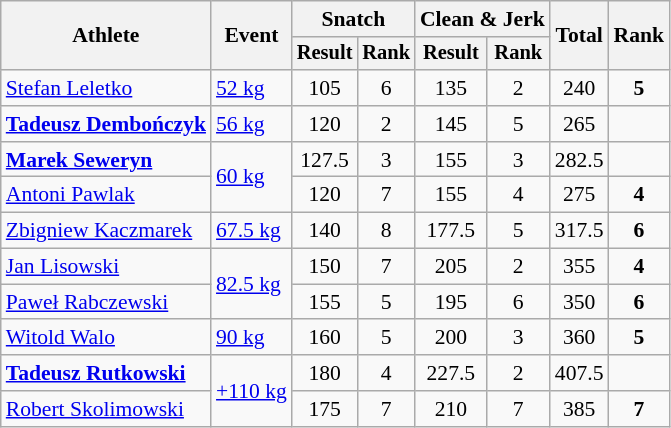<table class="wikitable" style="font-size:90%">
<tr>
<th rowspan="2">Athlete</th>
<th rowspan="2">Event</th>
<th colspan="2">Snatch</th>
<th colspan="2">Clean & Jerk</th>
<th rowspan="2">Total</th>
<th rowspan="2">Rank</th>
</tr>
<tr style="font-size:95%">
<th>Result</th>
<th>Rank</th>
<th>Result</th>
<th>Rank</th>
</tr>
<tr align=center>
<td align=left><a href='#'>Stefan Leletko</a></td>
<td style="text-align:left;"><a href='#'>52 kg</a></td>
<td>105</td>
<td>6</td>
<td>135</td>
<td>2</td>
<td>240</td>
<td><strong>5</strong></td>
</tr>
<tr align=center>
<td align=left><strong><a href='#'>Tadeusz Dembończyk</a></strong></td>
<td style="text-align:left;" rowspan="1"><a href='#'>56 kg</a></td>
<td>120</td>
<td>2</td>
<td>145</td>
<td>5</td>
<td>265</td>
<td></td>
</tr>
<tr align=center>
<td align=left><strong><a href='#'>Marek Seweryn</a></strong></td>
<td style="text-align:left;" rowspan="2"><a href='#'>60 kg</a></td>
<td>127.5</td>
<td>3</td>
<td>155</td>
<td>3</td>
<td>282.5</td>
<td></td>
</tr>
<tr align=center>
<td align=left><a href='#'>Antoni Pawlak</a></td>
<td>120</td>
<td>7</td>
<td>155</td>
<td>4</td>
<td>275</td>
<td><strong>4</strong></td>
</tr>
<tr align=center>
<td align=left><a href='#'>Zbigniew Kaczmarek</a></td>
<td style="text-align:left;" rowspan="1"><a href='#'>67.5 kg</a></td>
<td>140</td>
<td>8</td>
<td>177.5</td>
<td>5</td>
<td>317.5</td>
<td><strong>6</strong></td>
</tr>
<tr align=center>
<td align=left><a href='#'>Jan Lisowski</a></td>
<td style="text-align:left;" rowspan="2"><a href='#'>82.5 kg</a></td>
<td>150</td>
<td>7</td>
<td>205</td>
<td>2</td>
<td>355</td>
<td><strong>4</strong></td>
</tr>
<tr align=center>
<td align=left><a href='#'>Paweł Rabczewski</a></td>
<td>155</td>
<td>5</td>
<td>195</td>
<td>6</td>
<td>350</td>
<td><strong>6</strong></td>
</tr>
<tr align=center>
<td align=left><a href='#'>Witold Walo</a></td>
<td style="text-align:left;" rowspan="1"><a href='#'>90 kg</a></td>
<td>160</td>
<td>5</td>
<td>200</td>
<td>3</td>
<td>360</td>
<td><strong>5</strong></td>
</tr>
<tr align=center>
<td align=left><strong><a href='#'>Tadeusz Rutkowski</a></strong></td>
<td style="text-align:left;" rowspan="2"><a href='#'>+110 kg</a></td>
<td>180</td>
<td>4</td>
<td>227.5</td>
<td>2</td>
<td>407.5</td>
<td></td>
</tr>
<tr align=center>
<td align=left><a href='#'>Robert Skolimowski</a></td>
<td>175</td>
<td>7</td>
<td>210</td>
<td>7</td>
<td>385</td>
<td><strong>7</strong></td>
</tr>
</table>
